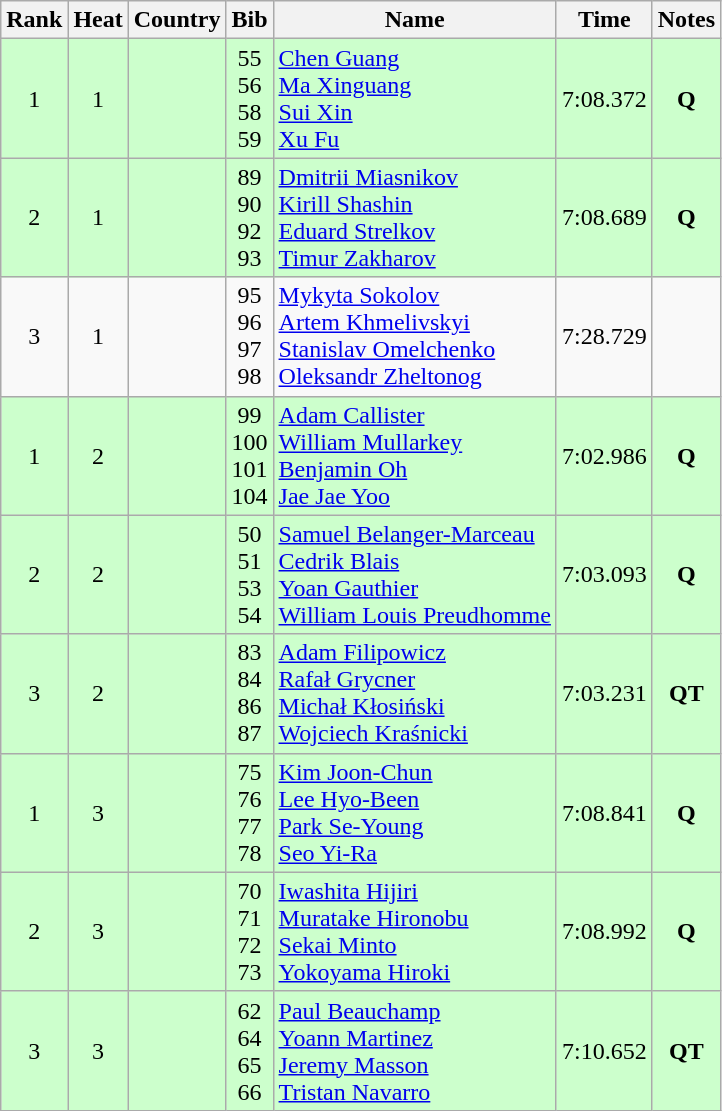<table class="wikitable sortable" style="text-align:center">
<tr>
<th>Rank</th>
<th>Heat</th>
<th>Country</th>
<th>Bib</th>
<th>Name</th>
<th>Time</th>
<th>Notes</th>
</tr>
<tr style="background:#cfc;">
<td>1</td>
<td>1</td>
<td align=left></td>
<td>55<br>56<br>58<br>59</td>
<td align=left><a href='#'>Chen Guang</a><br><a href='#'>Ma Xinguang</a><br><a href='#'>Sui Xin</a><br><a href='#'>Xu Fu</a></td>
<td>7:08.372</td>
<td><strong>Q</strong></td>
</tr>
<tr style="background:#cfc;">
<td>2</td>
<td>1</td>
<td align=left></td>
<td>89<br>90<br>92<br>93</td>
<td align=left><a href='#'>Dmitrii Miasnikov</a><br><a href='#'>Kirill Shashin</a><br><a href='#'>Eduard Strelkov</a><br><a href='#'>Timur Zakharov</a></td>
<td>7:08.689</td>
<td><strong>Q</strong></td>
</tr>
<tr>
<td>3</td>
<td>1</td>
<td align=left></td>
<td>95<br>96<br>97<br>98</td>
<td align=left><a href='#'>Mykyta Sokolov</a><br><a href='#'>Artem Khmelivskyi</a><br><a href='#'>Stanislav Omelchenko</a><br><a href='#'>Oleksandr Zheltonog</a></td>
<td>7:28.729</td>
<td></td>
</tr>
<tr style="background:#cfc;">
<td>1</td>
<td>2</td>
<td align=left></td>
<td>99<br>100<br>101<br>104</td>
<td align=left><a href='#'>Adam Callister</a><br><a href='#'>William Mullarkey</a><br><a href='#'>Benjamin Oh</a><br><a href='#'>Jae Jae Yoo</a></td>
<td>7:02.986</td>
<td><strong>Q</strong></td>
</tr>
<tr style="background:#cfc;">
<td>2</td>
<td>2</td>
<td align=left></td>
<td>50<br>51<br>53<br>54</td>
<td align=left><a href='#'>Samuel Belanger-Marceau</a><br><a href='#'>Cedrik Blais</a><br><a href='#'>Yoan Gauthier</a><br><a href='#'>William Louis Preudhomme</a></td>
<td>7:03.093</td>
<td><strong>Q</strong></td>
</tr>
<tr style="background:#cfc;">
<td>3</td>
<td>2</td>
<td align=left></td>
<td>83<br>84<br>86<br>87</td>
<td align=left><a href='#'>Adam Filipowicz</a><br><a href='#'>Rafał Grycner</a><br><a href='#'>Michał Kłosiński</a><br><a href='#'>Wojciech Kraśnicki</a></td>
<td>7:03.231</td>
<td><strong>QT</strong></td>
</tr>
<tr style="background:#cfc;">
<td>1</td>
<td>3</td>
<td align=left></td>
<td>75<br>76<br>77<br>78</td>
<td align=left><a href='#'>Kim Joon-Chun</a><br><a href='#'>Lee Hyo-Been</a><br><a href='#'>Park Se-Young</a><br><a href='#'>Seo Yi-Ra</a></td>
<td>7:08.841</td>
<td><strong>Q</strong></td>
</tr>
<tr style="background:#cfc;">
<td>2</td>
<td>3</td>
<td align=left></td>
<td>70<br>71<br>72<br>73</td>
<td align=left><a href='#'>Iwashita Hijiri</a><br><a href='#'>Muratake Hironobu</a><br><a href='#'>Sekai Minto</a><br><a href='#'>Yokoyama Hiroki</a></td>
<td>7:08.992</td>
<td><strong>Q</strong></td>
</tr>
<tr style="background:#cfc;">
<td>3</td>
<td>3</td>
<td align=left></td>
<td>62<br>64<br>65<br>66</td>
<td align=left><a href='#'>Paul Beauchamp</a><br><a href='#'>Yoann Martinez</a><br><a href='#'>Jeremy Masson</a><br><a href='#'>Tristan Navarro</a></td>
<td>7:10.652</td>
<td><strong>QT</strong></td>
</tr>
</table>
